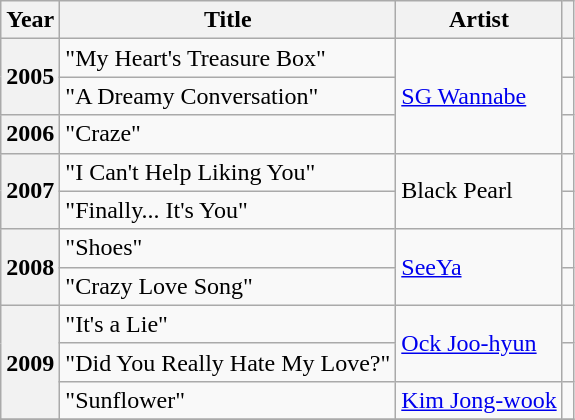<table class="wikitable plainrowheaders sortable">
<tr>
<th scope="col">Year</th>
<th scope="col">Title</th>
<th scope="col">Artist</th>
<th scope="col" class="unsortable"></th>
</tr>
<tr>
<th scope="row" rowspan=2>2005</th>
<td>"My Heart's Treasure Box"</td>
<td rowspan=3><a href='#'>SG Wannabe</a></td>
<td></td>
</tr>
<tr>
<td>"A Dreamy Conversation"</td>
<td></td>
</tr>
<tr>
<th scope="row">2006</th>
<td>"Craze"</td>
<td></td>
</tr>
<tr>
<th scope="row" rowspan=2>2007</th>
<td>"I Can't Help Liking You"</td>
<td rowspan=2>Black Pearl</td>
<td></td>
</tr>
<tr>
<td>"Finally... It's You"</td>
<td></td>
</tr>
<tr>
<th scope="row" rowspan=2>2008</th>
<td>"Shoes"</td>
<td rowspan=2><a href='#'>SeeYa</a></td>
<td></td>
</tr>
<tr>
<td>"Crazy Love Song"</td>
<td></td>
</tr>
<tr>
<th scope="row" rowspan=3>2009</th>
<td>"It's a Lie"</td>
<td rowspan=2><a href='#'>Ock Joo-hyun</a></td>
<td></td>
</tr>
<tr>
<td>"Did You Really Hate My Love?"</td>
<td></td>
</tr>
<tr>
<td>"Sunflower"</td>
<td><a href='#'>Kim Jong-wook</a></td>
<td></td>
</tr>
<tr>
</tr>
</table>
